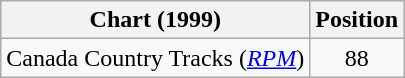<table class="wikitable sortable">
<tr>
<th scope="col">Chart (1999)</th>
<th scope="col">Position</th>
</tr>
<tr>
<td>Canada Country Tracks (<em><a href='#'>RPM</a></em>)</td>
<td align="center">88</td>
</tr>
</table>
